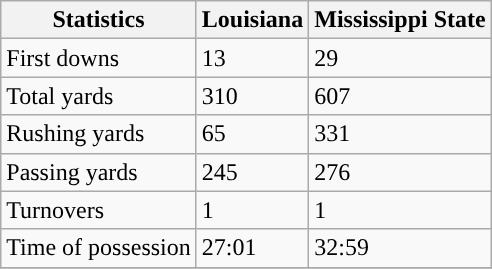<table class="wikitable">
<tr>
<th>Statistics</th>
<th>Louisiana</th>
<th>Mississippi State</th>
</tr>
<tr>
<td>First downs</td>
<td>13</td>
<td>29</td>
</tr>
<tr>
<td>Total yards</td>
<td>310</td>
<td>607</td>
</tr>
<tr>
<td>Rushing yards</td>
<td>65</td>
<td>331</td>
</tr>
<tr>
<td>Passing yards</td>
<td>245</td>
<td>276</td>
</tr>
<tr>
<td>Turnovers</td>
<td>1</td>
<td>1</td>
</tr>
<tr>
<td>Time of possession</td>
<td>27:01</td>
<td>32:59</td>
</tr>
<tr>
</tr>
</table>
